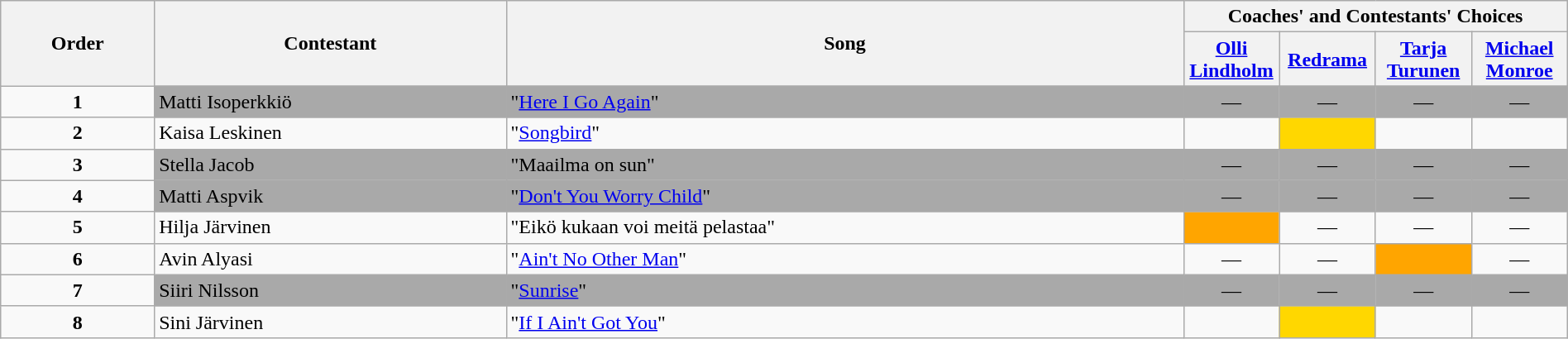<table class="wikitable" style="width:100%;">
<tr>
<th rowspan=2>Order</th>
<th rowspan=2>Contestant</th>
<th rowspan=2>Song</th>
<th colspan=4>Coaches' and Contestants' Choices</th>
</tr>
<tr>
<th width="70"><a href='#'>Olli Lindholm</a></th>
<th width="70"><a href='#'>Redrama</a></th>
<th width="70"><a href='#'>Tarja Turunen</a></th>
<th width="70"><a href='#'>Michael Monroe</a></th>
</tr>
<tr>
<td align="center"><strong>1</strong></td>
<td style="background:darkgrey;text-align:left;">Matti Isoperkkiö</td>
<td style="background:darkgrey;text-align:left;">"<a href='#'>Here I Go Again</a>"</td>
<td style="background:darkgrey;text-align:center;">—</td>
<td style="background:darkgrey;text-align:center;">—</td>
<td style="background:darkgrey;text-align:center;">—</td>
<td style="background:darkgrey;text-align:center;">—</td>
</tr>
<tr>
<td align="center"><strong>2</strong></td>
<td>Kaisa Leskinen</td>
<td>"<a href='#'>Songbird</a>"</td>
<td style=";text-align:center;"></td>
<td style="background:gold;text-align:center;"></td>
<td style=";text-align:center;"></td>
<td style=";text-align:center;"></td>
</tr>
<tr>
<td align="center"><strong>3</strong></td>
<td style="background:darkgrey;text-align:left;">Stella Jacob</td>
<td style="background:darkgrey;text-align:left;">"Maailma on sun"</td>
<td style="background:darkgrey;text-align:center;">—</td>
<td style="background:darkgrey;text-align:center;">—</td>
<td style="background:darkgrey;text-align:center;">—</td>
<td style="background:darkgrey;text-align:center;">—</td>
</tr>
<tr>
<td align="center"><strong>4</strong></td>
<td style="background:darkgrey;text-align:left;">Matti Aspvik</td>
<td style="background:darkgrey;text-align:left;">"<a href='#'>Don't You Worry Child</a>"</td>
<td style="background:darkgrey;text-align:center;">—</td>
<td style="background:darkgrey;text-align:center;">—</td>
<td style="background:darkgrey;text-align:center;">—</td>
<td style="background:darkgrey;text-align:center;">—</td>
</tr>
<tr>
<td align="center"><strong>5</strong></td>
<td>Hilja Järvinen</td>
<td>"Eikö kukaan voi meitä pelastaa"</td>
<td style="background:orange;text-align:center;"></td>
<td align="center">—</td>
<td align="center">—</td>
<td align="center">—</td>
</tr>
<tr>
<td align="center"><strong>6</strong></td>
<td>Avin Alyasi</td>
<td>"<a href='#'>Ain't No Other Man</a>"</td>
<td align="center">—</td>
<td align="center">—</td>
<td style="background:orange;text-align:center;"></td>
<td align="center">—</td>
</tr>
<tr>
<td align="center"><strong>7</strong></td>
<td style="background:darkgrey;text-align:left;">Siiri Nilsson</td>
<td style="background:darkgrey;text-align:left;">"<a href='#'>Sunrise</a>"</td>
<td style="background:darkgrey;text-align:center;">—</td>
<td style="background:darkgrey;text-align:center;">—</td>
<td style="background:darkgrey;text-align:center;">—</td>
<td style="background:darkgrey;text-align:center;">—</td>
</tr>
<tr>
<td align="center"><strong>8</strong></td>
<td>Sini Järvinen</td>
<td>"<a href='#'>If I Ain't Got You</a>"</td>
<td style=";text-align:center;"></td>
<td style="background:gold;text-align:center;"></td>
<td style=";text-align:center;"></td>
<td style=";text-align:center;"></td>
</tr>
</table>
